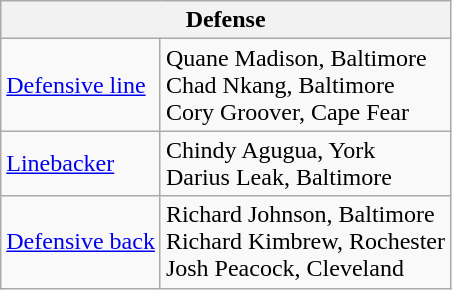<table class="wikitable">
<tr>
<th colspan="2">Defense</th>
</tr>
<tr>
<td><a href='#'>Defensive line</a></td>
<td>Quane Madison, Baltimore<br>Chad Nkang, Baltimore<br>Cory Groover, Cape Fear</td>
</tr>
<tr>
<td><a href='#'>Linebacker</a></td>
<td>Chindy Agugua, York<br>Darius Leak, Baltimore</td>
</tr>
<tr>
<td><a href='#'>Defensive back</a></td>
<td>Richard Johnson, Baltimore<br>Richard Kimbrew, Rochester<br>Josh Peacock, Cleveland</td>
</tr>
</table>
